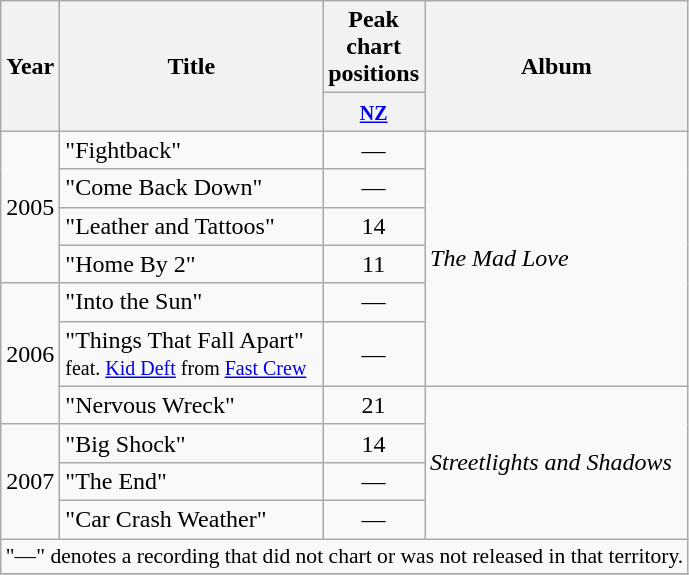<table class="wikitable plainrowheaders">
<tr>
<th rowspan="2"  width="1em">Year</th>
<th rowspan="2">Title</th>
<th width="3em">Peak chart positions</th>
<th rowspan="2">Album</th>
</tr>
<tr>
<th><small><a href='#'>NZ</a></small></th>
</tr>
<tr>
<td rowspan="4">2005</td>
<td>"Fightback"</td>
<td align="center">—</td>
<td rowspan="6"><em>The Mad Love</em></td>
</tr>
<tr>
<td>"Come Back Down"</td>
<td align="center">—</td>
</tr>
<tr>
<td>"Leather and Tattoos"</td>
<td align="center">14</td>
</tr>
<tr>
<td>"Home By 2"</td>
<td align="center">11</td>
</tr>
<tr>
<td rowspan="3">2006</td>
<td>"Into the Sun"</td>
<td align="center">—</td>
</tr>
<tr>
<td>"Things That Fall Apart"<br><small>feat. <a href='#'>Kid Deft</a> from <a href='#'>Fast Crew</a></small></td>
<td align="center">—</td>
</tr>
<tr>
<td>"Nervous Wreck"</td>
<td align="center">21</td>
<td rowspan="4"><em>Streetlights and Shadows</em></td>
</tr>
<tr>
<td rowspan="3">2007</td>
<td>"Big Shock"</td>
<td align="center">14</td>
</tr>
<tr>
<td>"The End"</td>
<td align="center">—</td>
</tr>
<tr>
<td>"Car Crash Weather"</td>
<td align="center">—</td>
</tr>
<tr>
<td colspan="4" style="font-size:90%" align="center">"—" denotes a recording that did not chart or was not released in that territory.</td>
</tr>
<tr>
</tr>
</table>
